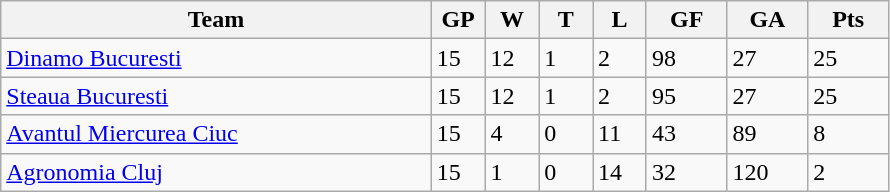<table class="wikitable">
<tr>
<th width="40%">Team</th>
<th width="5%">GP</th>
<th width="5%">W</th>
<th width="5%">T</th>
<th width="5%">L</th>
<th width="7.5%">GF</th>
<th width="7.5%">GA</th>
<th width="7.5%">Pts</th>
</tr>
<tr>
<td><a href='#'>Dinamo Bucuresti</a></td>
<td>15</td>
<td>12</td>
<td>1</td>
<td>2</td>
<td>98</td>
<td>27</td>
<td>25</td>
</tr>
<tr>
<td><a href='#'>Steaua Bucuresti</a></td>
<td>15</td>
<td>12</td>
<td>1</td>
<td>2</td>
<td>95</td>
<td>27</td>
<td>25</td>
</tr>
<tr>
<td><a href='#'>Avantul Miercurea Ciuc</a></td>
<td>15</td>
<td>4</td>
<td>0</td>
<td>11</td>
<td>43</td>
<td>89</td>
<td>8</td>
</tr>
<tr>
<td><a href='#'>Agronomia Cluj</a></td>
<td>15</td>
<td>1</td>
<td>0</td>
<td>14</td>
<td>32</td>
<td>120</td>
<td>2</td>
</tr>
</table>
